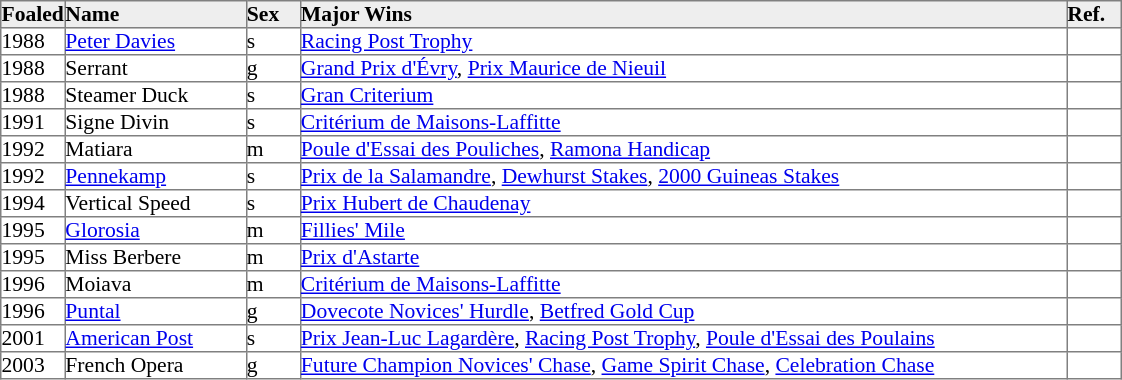<table border="1" cellpadding="0" style="border-collapse: collapse; font-size:90%">
<tr style="background:#eee;">
<td style="width:35px;"><strong>Foaled</strong></td>
<td style="width:120px;"><strong>Name</strong></td>
<td style="width:35px;"><strong>Sex</strong></td>
<td style="width:510px;"><strong>Major Wins</strong></td>
<td style="width:35px;"><strong>Ref.</strong></td>
</tr>
<tr>
<td>1988</td>
<td><a href='#'>Peter Davies</a></td>
<td>s</td>
<td><a href='#'>Racing Post Trophy</a></td>
<td></td>
</tr>
<tr>
<td>1988</td>
<td>Serrant</td>
<td>g</td>
<td><a href='#'>Grand Prix d'Évry</a>, <a href='#'>Prix Maurice de Nieuil</a></td>
<td></td>
</tr>
<tr>
<td>1988</td>
<td>Steamer Duck</td>
<td>s</td>
<td><a href='#'>Gran Criterium</a></td>
<td></td>
</tr>
<tr>
<td>1991</td>
<td>Signe Divin</td>
<td>s</td>
<td><a href='#'>Critérium de Maisons-Laffitte</a></td>
<td></td>
</tr>
<tr>
<td>1992</td>
<td>Matiara</td>
<td>m</td>
<td><a href='#'>Poule d'Essai des Pouliches</a>, <a href='#'>Ramona Handicap</a></td>
<td></td>
</tr>
<tr>
<td>1992</td>
<td><a href='#'>Pennekamp</a></td>
<td>s</td>
<td><a href='#'>Prix de la Salamandre</a>, <a href='#'>Dewhurst Stakes</a>, <a href='#'>2000 Guineas Stakes</a></td>
<td></td>
</tr>
<tr>
<td>1994</td>
<td>Vertical Speed</td>
<td>s</td>
<td><a href='#'>Prix Hubert de Chaudenay</a></td>
<td></td>
</tr>
<tr>
<td>1995</td>
<td><a href='#'>Glorosia</a></td>
<td>m</td>
<td><a href='#'>Fillies' Mile</a></td>
<td></td>
</tr>
<tr>
<td>1995</td>
<td>Miss Berbere</td>
<td>m</td>
<td><a href='#'>Prix d'Astarte</a></td>
<td></td>
</tr>
<tr>
<td>1996</td>
<td>Moiava</td>
<td>m</td>
<td><a href='#'>Critérium de Maisons-Laffitte</a></td>
<td></td>
</tr>
<tr>
<td>1996</td>
<td><a href='#'>Puntal</a></td>
<td>g</td>
<td><a href='#'>Dovecote Novices' Hurdle</a>, <a href='#'>Betfred Gold Cup</a></td>
<td></td>
</tr>
<tr>
<td>2001</td>
<td><a href='#'>American Post</a></td>
<td>s</td>
<td><a href='#'>Prix Jean-Luc Lagardère</a>, <a href='#'>Racing Post Trophy</a>, <a href='#'>Poule d'Essai des Poulains</a></td>
<td></td>
</tr>
<tr>
<td>2003</td>
<td>French Opera</td>
<td>g</td>
<td><a href='#'>Future Champion Novices' Chase</a>, <a href='#'>Game Spirit Chase</a>, <a href='#'>Celebration Chase</a></td>
<td></td>
</tr>
</table>
